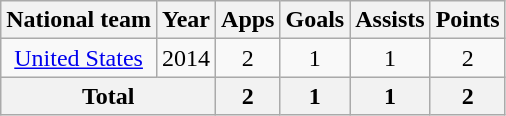<table class="wikitable" style="text-align:center">
<tr>
<th>National team</th>
<th>Year</th>
<th>Apps</th>
<th>Goals</th>
<th>Assists</th>
<th>Points</th>
</tr>
<tr>
<td><a href='#'>United States</a></td>
<td>2014</td>
<td>2</td>
<td>1</td>
<td>1</td>
<td>2</td>
</tr>
<tr>
<th colspan="2">Total</th>
<th>2</th>
<th>1</th>
<th>1</th>
<th>2</th>
</tr>
</table>
